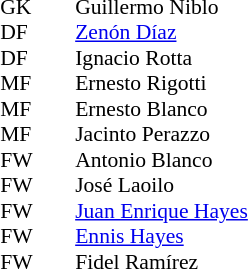<table cellspacing="0" cellpadding="0" style="font-size:90%; margin:0.2em auto;">
<tr>
<th width="25"></th>
<th width="25"></th>
</tr>
<tr>
<td>GK</td>
<td></td>
<td> Guillermo Niblo</td>
</tr>
<tr>
<td>DF</td>
<td></td>
<td> <a href='#'>Zenón Díaz</a></td>
</tr>
<tr>
<td>DF</td>
<td></td>
<td> Ignacio Rotta</td>
</tr>
<tr>
<td>MF</td>
<td></td>
<td> Ernesto Rigotti</td>
</tr>
<tr>
<td>MF</td>
<td></td>
<td> Ernesto Blanco</td>
</tr>
<tr>
<td>MF</td>
<td></td>
<td> Jacinto Perazzo</td>
</tr>
<tr>
<td>FW</td>
<td></td>
<td> Antonio Blanco</td>
</tr>
<tr>
<td>FW</td>
<td></td>
<td> José Laoilo</td>
</tr>
<tr>
<td>FW</td>
<td></td>
<td> <a href='#'>Juan Enrique Hayes</a></td>
</tr>
<tr>
<td>FW</td>
<td></td>
<td> <a href='#'>Ennis Hayes</a></td>
</tr>
<tr>
<td>FW</td>
<td></td>
<td> Fidel Ramírez</td>
</tr>
</table>
